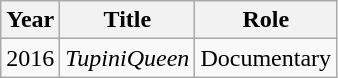<table class="wikitable sortable">
<tr>
<th>Year</th>
<th>Title</th>
<th>Role</th>
</tr>
<tr>
<td>2016</td>
<td><em>TupiniQueen</em></td>
<td>Documentary</td>
</tr>
</table>
